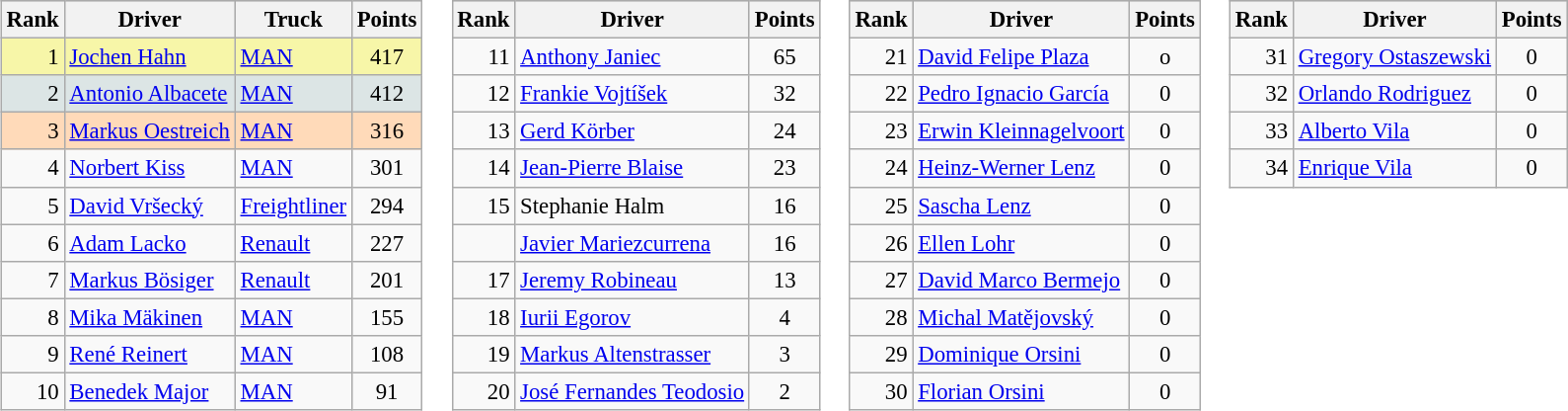<table>
<tr valign="top">
<td><br><table class="wikitable" style=" font-size:95%;">
<tr style="background:#CCCCCC;">
<th>Rank</th>
<th>Driver</th>
<th>Truck</th>
<th>Points</th>
</tr>
<tr style="background:#F7F6A8;">
<td align="right">1</td>
<td> <a href='#'>Jochen Hahn</a></td>
<td><a href='#'>MAN</a></td>
<td align="center">417</td>
</tr>
<tr style="background:#DCE5E5;">
<td align="right">2</td>
<td> <a href='#'>Antonio Albacete</a></td>
<td><a href='#'>MAN</a></td>
<td align="center">412</td>
</tr>
<tr style="background:#FFDAB9;">
<td align="right">3</td>
<td> <a href='#'>Markus Oestreich</a></td>
<td><a href='#'>MAN</a></td>
<td align="center">316</td>
</tr>
<tr>
<td align="right">4</td>
<td> <a href='#'>Norbert Kiss</a></td>
<td><a href='#'>MAN</a></td>
<td align="center">301</td>
</tr>
<tr>
<td align="right">5</td>
<td> <a href='#'>David Vršecký</a></td>
<td><a href='#'>Freightliner</a></td>
<td align="center">294</td>
</tr>
<tr>
<td align="right">6</td>
<td> <a href='#'>Adam Lacko</a></td>
<td><a href='#'>Renault</a></td>
<td align="center">227</td>
</tr>
<tr>
<td align="right">7</td>
<td> <a href='#'>Markus Bösiger</a></td>
<td><a href='#'>Renault</a></td>
<td align="center">201</td>
</tr>
<tr>
<td align="right">8</td>
<td> <a href='#'>Mika Mäkinen</a></td>
<td><a href='#'>MAN</a></td>
<td align="center">155</td>
</tr>
<tr>
<td align="right">9</td>
<td> <a href='#'>René Reinert</a></td>
<td><a href='#'>MAN</a></td>
<td align="center">108</td>
</tr>
<tr>
<td align="right">10</td>
<td> <a href='#'>Benedek Major</a></td>
<td><a href='#'>MAN</a></td>
<td align="center">91</td>
</tr>
</table>
</td>
<td><br><table class="wikitable" style=" font-size:95%;">
<tr style="background:#CCCCCC;">
<th>Rank</th>
<th>Driver</th>
<th>Points</th>
</tr>
<tr>
<td align="right">11</td>
<td> <a href='#'>Anthony Janiec</a></td>
<td align="center">65</td>
</tr>
<tr>
<td align="right">12</td>
<td> <a href='#'>Frankie Vojtíšek</a></td>
<td align="center">32</td>
</tr>
<tr>
<td align="right">13</td>
<td> <a href='#'>Gerd Körber</a></td>
<td align="center">24</td>
</tr>
<tr>
<td align="right">14</td>
<td> <a href='#'>Jean-Pierre Blaise</a></td>
<td align="center">23</td>
</tr>
<tr>
<td align="right">15</td>
<td> Stephanie Halm</td>
<td align="center">16</td>
</tr>
<tr>
<td align="right"></td>
<td> <a href='#'>Javier Mariezcurrena</a></td>
<td align="center">16</td>
</tr>
<tr>
<td align="right">17</td>
<td> <a href='#'>Jeremy Robineau</a></td>
<td align="center">13</td>
</tr>
<tr>
<td align="right">18</td>
<td> <a href='#'>Iurii Egorov</a></td>
<td align="center">4</td>
</tr>
<tr>
<td align="right">19</td>
<td> <a href='#'>Markus Altenstrasser</a></td>
<td align="center">3</td>
</tr>
<tr>
<td align="right">20</td>
<td> <a href='#'>José Fernandes Teodosio</a></td>
<td align="center">2</td>
</tr>
</table>
</td>
<td><br><table class="wikitable" style=" font-size:95%;">
<tr style="background:#CCCCCC;">
<th>Rank</th>
<th>Driver</th>
<th>Points</th>
</tr>
<tr>
<td align="right">21</td>
<td> <a href='#'>David Felipe Plaza</a></td>
<td align="center">o</td>
</tr>
<tr>
<td align="right">22</td>
<td> <a href='#'>Pedro Ignacio García</a></td>
<td align="center">0</td>
</tr>
<tr>
<td align="right">23</td>
<td> <a href='#'>Erwin Kleinnagelvoort</a></td>
<td align="center">0</td>
</tr>
<tr>
<td align="right">24</td>
<td> <a href='#'>Heinz-Werner Lenz</a></td>
<td align="center">0</td>
</tr>
<tr>
<td align="right">25</td>
<td> <a href='#'>Sascha Lenz</a></td>
<td align="center">0</td>
</tr>
<tr>
<td align="right">26</td>
<td> <a href='#'>Ellen Lohr</a></td>
<td align="center">0</td>
</tr>
<tr>
<td align="right">27</td>
<td> <a href='#'>David Marco Bermejo</a></td>
<td align="center">0</td>
</tr>
<tr>
<td align="right">28</td>
<td> <a href='#'>Michal Matějovský</a></td>
<td align="center">0</td>
</tr>
<tr>
<td align="right">29</td>
<td> <a href='#'>Dominique Orsini</a></td>
<td align="center">0</td>
</tr>
<tr>
<td align="right">30</td>
<td> <a href='#'>Florian Orsini</a></td>
<td align="center">0</td>
</tr>
</table>
</td>
<td><br><table class="wikitable" style=" font-size:95%;">
<tr style="background:#CCCCCC;">
<th>Rank</th>
<th>Driver</th>
<th>Points</th>
</tr>
<tr>
<td align="right">31</td>
<td> <a href='#'>Gregory Ostaszewski</a></td>
<td align="center">0</td>
</tr>
<tr>
<td align="right">32</td>
<td> <a href='#'>Orlando Rodriguez</a></td>
<td align="center">0</td>
</tr>
<tr>
<td align="right">33</td>
<td> <a href='#'>Alberto Vila</a></td>
<td align="center">0</td>
</tr>
<tr>
<td align="right">34</td>
<td> <a href='#'>Enrique Vila</a></td>
<td align="center">0</td>
</tr>
</table>
</td>
</tr>
</table>
